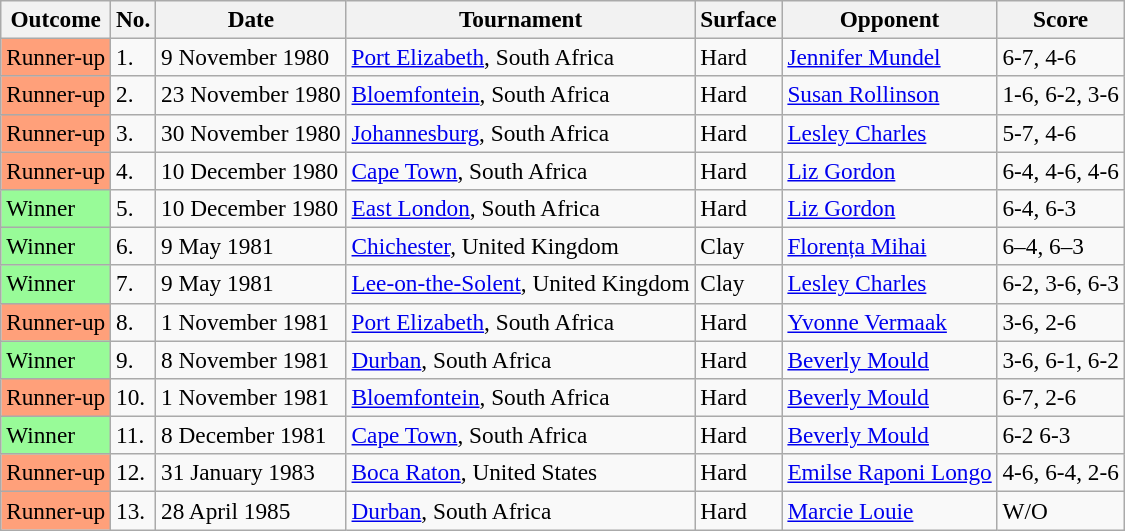<table class="sortable wikitable" style="font-size:97%;">
<tr>
<th>Outcome</th>
<th>No.</th>
<th>Date</th>
<th>Tournament</th>
<th>Surface</th>
<th>Opponent</th>
<th>Score</th>
</tr>
<tr>
<td bgcolor="FFA07A">Runner-up</td>
<td>1.</td>
<td>9 November 1980</td>
<td><a href='#'>Port Elizabeth</a>, South Africa</td>
<td>Hard</td>
<td> <a href='#'>Jennifer Mundel</a></td>
<td>6-7, 4-6</td>
</tr>
<tr>
<td bgcolor="FFA07A">Runner-up</td>
<td>2.</td>
<td>23 November 1980</td>
<td><a href='#'>Bloemfontein</a>, South Africa</td>
<td>Hard</td>
<td> <a href='#'>Susan Rollinson</a></td>
<td>1-6, 6-2, 3-6</td>
</tr>
<tr>
<td bgcolor="FFA07A">Runner-up</td>
<td>3.</td>
<td>30 November 1980</td>
<td><a href='#'>Johannesburg</a>, South Africa</td>
<td>Hard</td>
<td> <a href='#'>Lesley Charles</a></td>
<td>5-7, 4-6</td>
</tr>
<tr>
<td bgcolor="FFA07A">Runner-up</td>
<td>4.</td>
<td>10 December 1980</td>
<td><a href='#'>Cape Town</a>, South Africa</td>
<td>Hard</td>
<td> <a href='#'>Liz Gordon</a></td>
<td>6-4, 4-6, 4-6</td>
</tr>
<tr>
<td style="background:#98fb98;">Winner</td>
<td>5.</td>
<td>10 December 1980</td>
<td><a href='#'>East London</a>, South Africa</td>
<td>Hard</td>
<td> <a href='#'>Liz Gordon</a></td>
<td>6-4, 6-3</td>
</tr>
<tr>
<td style="background:#98fb98;">Winner</td>
<td>6.</td>
<td>9 May 1981</td>
<td><a href='#'>Chichester</a>, United Kingdom</td>
<td>Clay</td>
<td> <a href='#'>Florența Mihai</a></td>
<td>6–4, 6–3</td>
</tr>
<tr>
<td style="background:#98fb98;">Winner</td>
<td>7.</td>
<td>9 May 1981</td>
<td><a href='#'>Lee-on-the-Solent</a>, United Kingdom</td>
<td>Clay</td>
<td> <a href='#'>Lesley Charles</a></td>
<td>6-2, 3-6, 6-3</td>
</tr>
<tr>
<td bgcolor="FFA07A">Runner-up</td>
<td>8.</td>
<td>1 November 1981</td>
<td><a href='#'>Port Elizabeth</a>, South Africa</td>
<td>Hard</td>
<td> <a href='#'>Yvonne Vermaak</a></td>
<td>3-6, 2-6</td>
</tr>
<tr>
<td style="background:#98fb98;">Winner</td>
<td>9.</td>
<td>8 November 1981</td>
<td><a href='#'>Durban</a>, South Africa</td>
<td>Hard</td>
<td> <a href='#'>Beverly Mould</a></td>
<td>3-6, 6-1, 6-2</td>
</tr>
<tr>
<td bgcolor="FFA07A">Runner-up</td>
<td>10.</td>
<td>1 November 1981</td>
<td><a href='#'>Bloemfontein</a>, South Africa</td>
<td>Hard</td>
<td> <a href='#'>Beverly Mould</a></td>
<td>6-7, 2-6</td>
</tr>
<tr>
<td style="background:#98fb98;">Winner</td>
<td>11.</td>
<td>8 December 1981</td>
<td><a href='#'>Cape Town</a>, South Africa</td>
<td>Hard</td>
<td> <a href='#'>Beverly Mould</a></td>
<td>6-2 6-3</td>
</tr>
<tr>
<td bgcolor="FFA07A">Runner-up</td>
<td>12.</td>
<td>31 January 1983</td>
<td><a href='#'>Boca Raton</a>, United States</td>
<td>Hard</td>
<td> <a href='#'>Emilse Raponi Longo</a></td>
<td>4-6, 6-4, 2-6</td>
</tr>
<tr>
<td bgcolor="FFA07A">Runner-up</td>
<td>13.</td>
<td>28 April 1985</td>
<td><a href='#'>Durban</a>, South Africa</td>
<td>Hard</td>
<td> <a href='#'>Marcie Louie</a></td>
<td>W/O</td>
</tr>
</table>
